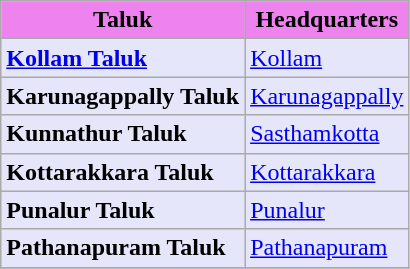<table class="wikitable sortable" align="center" style="background:Lavender;">
<tr>
<th ! style="background-color:Violet">Taluk</th>
<th ! style="background-color:Violet">Headquarters</th>
</tr>
<tr>
<td><strong><a href='#'>Kollam Taluk</a></strong></td>
<td><a href='#'>Kollam</a></td>
</tr>
<tr>
<td><strong>Karunagappally Taluk</strong></td>
<td><a href='#'>Karunagappally</a></td>
</tr>
<tr>
<td><strong>Kunnathur Taluk</strong></td>
<td><a href='#'>Sasthamkotta</a></td>
</tr>
<tr>
<td><strong>Kottarakkara Taluk</strong></td>
<td><a href='#'>Kottarakkara</a></td>
</tr>
<tr>
<td><strong>Punalur Taluk</strong></td>
<td><a href='#'>Punalur</a></td>
</tr>
<tr>
<td><strong>Pathanapuram Taluk</strong></td>
<td><a href='#'>Pathanapuram</a></td>
</tr>
<tr>
</tr>
</table>
